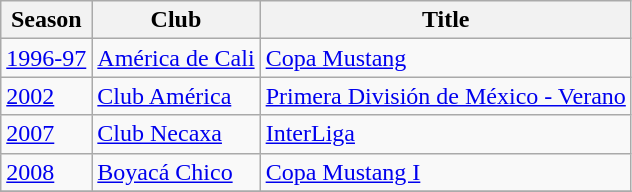<table class="wikitable">
<tr>
<th>Season</th>
<th>Club</th>
<th>Title</th>
</tr>
<tr>
<td><a href='#'>1996-97</a></td>
<td><a href='#'>América de Cali</a></td>
<td><a href='#'>Copa Mustang</a></td>
</tr>
<tr>
<td><a href='#'>2002</a></td>
<td><a href='#'>Club América</a></td>
<td><a href='#'>Primera División de México - Verano</a></td>
</tr>
<tr>
<td><a href='#'>2007</a></td>
<td><a href='#'>Club Necaxa</a></td>
<td><a href='#'>InterLiga</a></td>
</tr>
<tr>
<td><a href='#'>2008</a></td>
<td><a href='#'>Boyacá Chico</a></td>
<td><a href='#'>Copa Mustang I</a></td>
</tr>
<tr>
</tr>
</table>
